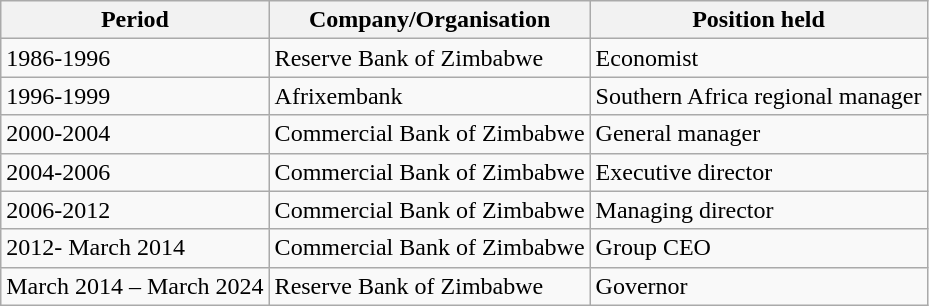<table class="wikitable">
<tr>
<th>Period</th>
<th>Company/Organisation</th>
<th>Position held</th>
</tr>
<tr>
<td>1986-1996</td>
<td>Reserve Bank of Zimbabwe</td>
<td>Economist</td>
</tr>
<tr>
<td>1996-1999</td>
<td>Afrixembank</td>
<td>Southern Africa regional manager</td>
</tr>
<tr>
<td>2000-2004</td>
<td>Commercial Bank of Zimbabwe</td>
<td>General manager</td>
</tr>
<tr>
<td>2004-2006</td>
<td>Commercial Bank of Zimbabwe</td>
<td>Executive director</td>
</tr>
<tr>
<td>2006-2012</td>
<td>Commercial Bank of Zimbabwe</td>
<td>Managing director</td>
</tr>
<tr>
<td>2012- March 2014</td>
<td>Commercial Bank of Zimbabwe</td>
<td>Group CEO</td>
</tr>
<tr>
<td>March 2014 – March 2024</td>
<td>Reserve Bank of Zimbabwe</td>
<td>Governor</td>
</tr>
</table>
